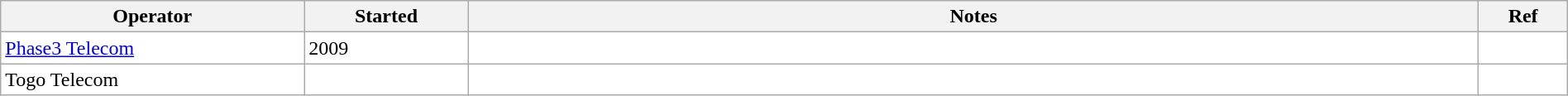<table class="wikitable" style="background: #FFFFFF; width: 100%; white-space: normal;">
<tr>
<th scope="col" width="100px">Operator</th>
<th scope="col" width="20px">Started</th>
<th scope="col" width="350px">Notes</th>
<th scope="col" width="20px">Ref</th>
</tr>
<tr>
<td><a href='#'>Phase3 Telecom</a></td>
<td>2009</td>
<td></td>
<td></td>
</tr>
<tr>
<td>Togo Telecom</td>
<td></td>
<td></td>
<td></td>
</tr>
</table>
